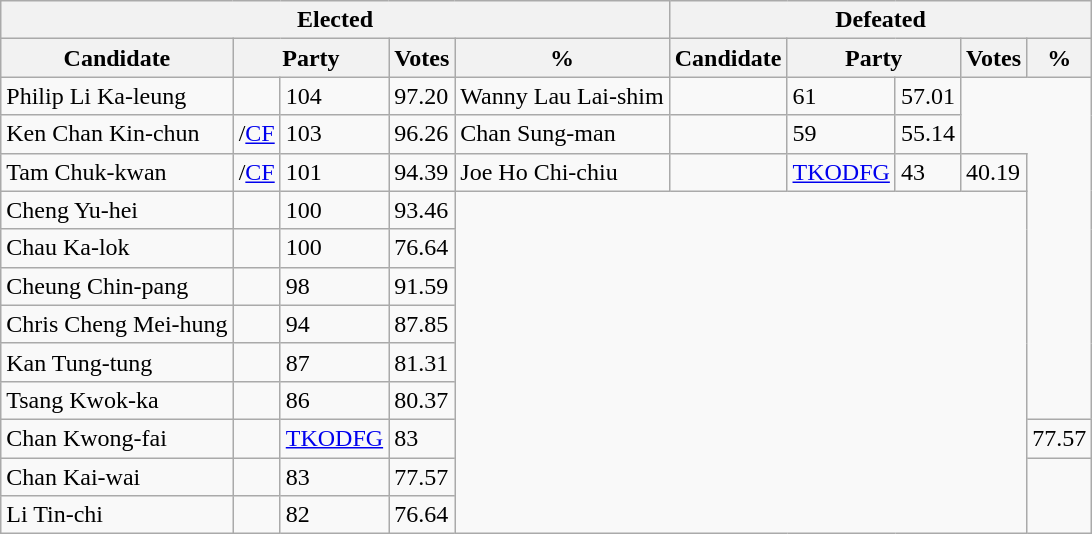<table class="wikitable">
<tr>
<th colspan="5">Elected</th>
<th colspan="5">Defeated</th>
</tr>
<tr>
<th>Candidate</th>
<th colspan="2">Party</th>
<th>Votes</th>
<th>%</th>
<th>Candidate</th>
<th colspan="2">Party</th>
<th>Votes</th>
<th>%</th>
</tr>
<tr>
<td>Philip Li Ka-leung</td>
<td></td>
<td>104</td>
<td>97.20</td>
<td>Wanny Lau Lai-shim</td>
<td></td>
<td>61</td>
<td>57.01</td>
</tr>
<tr>
<td>Ken Chan Kin-chun</td>
<td>/<a href='#'>CF</a></td>
<td>103</td>
<td>96.26</td>
<td>Chan Sung-man</td>
<td></td>
<td>59</td>
<td>55.14</td>
</tr>
<tr>
<td>Tam Chuk-kwan</td>
<td>/<a href='#'>CF</a></td>
<td>101</td>
<td>94.39</td>
<td>Joe Ho Chi-chiu</td>
<td></td>
<td><a href='#'>TKODFG</a></td>
<td>43</td>
<td>40.19</td>
</tr>
<tr>
<td>Cheng Yu-hei</td>
<td></td>
<td>100</td>
<td>93.46</td>
<td colspan="5" rowspan="9"></td>
</tr>
<tr>
<td>Chau Ka-lok</td>
<td></td>
<td>100</td>
<td>76.64</td>
</tr>
<tr>
<td>Cheung Chin-pang</td>
<td></td>
<td>98</td>
<td>91.59</td>
</tr>
<tr>
<td>Chris Cheng Mei-hung</td>
<td></td>
<td>94</td>
<td>87.85</td>
</tr>
<tr>
<td>Kan Tung-tung</td>
<td></td>
<td>87</td>
<td>81.31</td>
</tr>
<tr>
<td>Tsang Kwok-ka</td>
<td></td>
<td>86</td>
<td>80.37</td>
</tr>
<tr>
<td>Chan Kwong-fai</td>
<td></td>
<td><a href='#'>TKODFG</a></td>
<td>83</td>
<td>77.57</td>
</tr>
<tr>
<td>Chan Kai-wai</td>
<td></td>
<td>83</td>
<td>77.57</td>
</tr>
<tr>
<td>Li Tin-chi</td>
<td></td>
<td>82</td>
<td>76.64</td>
</tr>
</table>
